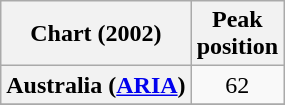<table class="wikitable sortable plainrowheaders">
<tr>
<th scope="col">Chart (2002)</th>
<th scope="col">Peak<br>position</th>
</tr>
<tr>
<th scope="row">Australia (<a href='#'>ARIA</a>)</th>
<td align="center">62</td>
</tr>
<tr>
</tr>
</table>
